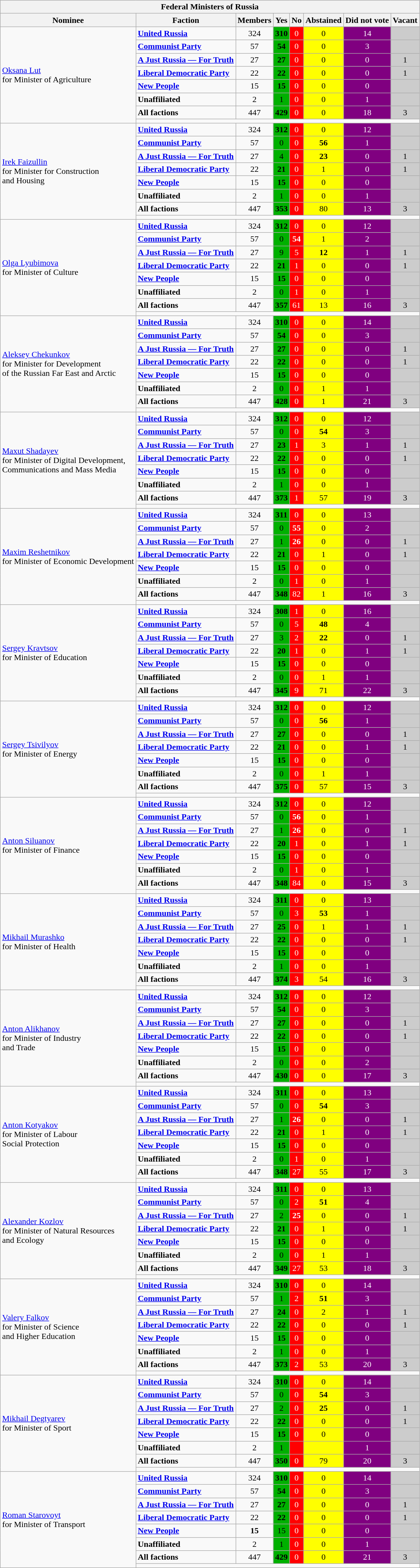<table class="wikitable collapsible collapsed">
<tr>
<th colspan="8">Federal Ministers of Russia</th>
</tr>
<tr>
<th>Nominee</th>
<th>Faction</th>
<th>Members</th>
<th><strong>Yes</strong></th>
<th>No</th>
<th>Abstained</th>
<th>Did not vote</th>
<th>Vacant</th>
</tr>
<tr ---->
<td rowspan=8><a href='#'>Oksana Lut</a><br>for Minister of Agriculture</td>
<td><strong><a href='#'>United Russia</a></strong></td>
<td style="text-align:center;">324</td>
<td style="text-align:center;background-color:#00B000;"><strong>310</strong></td>
<td style="text-align:center;background-color:red;color:white;">0</td>
<td style="text-align:center;background-color:yellow;">0</td>
<td style="text-align:center;background-color:purple;color:white;">14</td>
<td style="text-align:center;background-color:#cccccc;"></td>
</tr>
<tr ---->
<td><strong><a href='#'>Communist Party</a></strong></td>
<td style="text-align:center;">57</td>
<td style="text-align:center;background-color:#00B000;"><strong>54</strong></td>
<td style="text-align:center;background-color:red;color:white;">0</td>
<td style="text-align:center;background-color:yellow;">0</td>
<td style="text-align:center;background-color:purple;color:white;">3</td>
<td style="text-align:center;background-color:#cccccc;"></td>
</tr>
<tr ---->
<td><strong><a href='#'>A Just Russia — For Truth</a></strong></td>
<td style="text-align:center;">27</td>
<td style="text-align:center;background-color:#00B000;"><strong>27</strong></td>
<td style="text-align:center;background-color:red;color:white;">0</td>
<td style="text-align:center;background-color:yellow;">0</td>
<td style="text-align:center;background-color:purple;color:white;">0</td>
<td style="text-align:center;background-color:#cccccc;">1</td>
</tr>
<tr ---->
<td><strong><a href='#'>Liberal Democratic Party</a></strong></td>
<td style="text-align:center;">22</td>
<td style="text-align:center;background-color:#00B000;"><strong>22</strong></td>
<td style="text-align:center;background-color:red;color:white;">0</td>
<td style="text-align:center;background-color:yellow;">0</td>
<td style="text-align:center;background-color:purple;color:white;">0</td>
<td style="text-align:center;background-color:#cccccc;">1</td>
</tr>
<tr ---->
<td><strong><a href='#'>New People</a></strong></td>
<td style="text-align:center;">15</td>
<td style="text-align:center;background-color:#00B000;"><strong>15</strong></td>
<td style="text-align:center;background-color:red;color:white;">0</td>
<td style="text-align:center;background-color:yellow;">0</td>
<td style="text-align:center;background-color:purple;color:white;">0</td>
<td style="text-align:center;background-color:#cccccc;"></td>
</tr>
<tr ---->
<td><strong>Unaffiliated</strong></td>
<td style="text-align:center;">2</td>
<td style="text-align:center;background-color:#00B000;">1</td>
<td style="text-align:center;background-color:red;color:white;">0</td>
<td style="text-align:center;background-color:yellow;">0</td>
<td style="text-align:center;background-color:purple;color:white;">1</td>
<td style="text-align:center;background-color:#cccccc;"></td>
</tr>
<tr ---->
<td><strong>All factions</strong></td>
<td style="text-align:center;">447</td>
<td style="text-align:center;background-color:#00B000;"><strong>429</strong></td>
<td style="text-align:center;background-color:red;color:white;">0</td>
<td style="text-align:center;background-color:yellow;">0</td>
<td style="text-align:center;background-color:purple;color:white;">18</td>
<td style="text-align:center;background-color:#cccccc;">3</td>
</tr>
<tr ---->
<td colspan=7></td>
</tr>
<tr ---->
<td rowspan=8><a href='#'>Irek Faizullin</a><br>for Minister for Construction<br>and Housing</td>
<td><strong><a href='#'>United Russia</a></strong></td>
<td style="text-align:center;">324</td>
<td style="text-align:center;background-color:#00B000;"><strong>312</strong></td>
<td style="text-align:center;background-color:red;color:white;">0</td>
<td style="text-align:center;background-color:yellow;">0</td>
<td style="text-align:center;background-color:purple;color:white;">12</td>
<td style="text-align:center;background-color:#cccccc;"></td>
</tr>
<tr ---->
<td><strong><a href='#'>Communist Party</a></strong></td>
<td style="text-align:center;">57</td>
<td style="text-align:center;background-color:#00B000;">0</td>
<td style="text-align:center;background-color:red;color:white;">0</td>
<td style="text-align:center;background-color:yellow;"><strong>56</strong></td>
<td style="text-align:center;background-color:purple;color:white;">1</td>
<td style="text-align:center;background-color:#cccccc;"></td>
</tr>
<tr ---->
<td><strong><a href='#'>A Just Russia — For Truth</a></strong></td>
<td style="text-align:center;">27</td>
<td style="text-align:center;background-color:#00B000;">4</td>
<td style="text-align:center;background-color:red;color:white;">0</td>
<td style="text-align:center;background-color:yellow;"><strong>23</strong></td>
<td style="text-align:center;background-color:purple;color:white;">0</td>
<td style="text-align:center;background-color:#cccccc;">1</td>
</tr>
<tr ---->
<td><strong><a href='#'>Liberal Democratic Party</a></strong></td>
<td style="text-align:center;">22</td>
<td style="text-align:center;background-color:#00B000;"><strong>21</strong></td>
<td style="text-align:center;background-color:red;color:white;">0</td>
<td style="text-align:center;background-color:yellow;">1</td>
<td style="text-align:center;background-color:purple;color:white;">0</td>
<td style="text-align:center;background-color:#cccccc;">1</td>
</tr>
<tr ---->
<td><strong><a href='#'>New People</a></strong></td>
<td style="text-align:center;">15</td>
<td style="text-align:center;background-color:#00B000;"><strong>15</strong></td>
<td style="text-align:center;background-color:red;color:white;">0</td>
<td style="text-align:center;background-color:yellow;">0</td>
<td style="text-align:center;background-color:purple;color:white;">0</td>
<td style="text-align:center;background-color:#cccccc;"></td>
</tr>
<tr ---->
<td><strong>Unaffiliated</strong></td>
<td style="text-align:center;">2</td>
<td style="text-align:center;background-color:#00B000;">1</td>
<td style="text-align:center;background-color:red;color:white;">0</td>
<td style="text-align:center;background-color:yellow;">0</td>
<td style="text-align:center;background-color:purple;color:white;">1</td>
<td style="text-align:center;background-color:#cccccc;"></td>
</tr>
<tr ---->
<td><strong>All factions</strong></td>
<td style="text-align:center;">447</td>
<td style="text-align:center;background-color:#00B000;"><strong>353</strong></td>
<td style="text-align:center;background-color:red;color:white;">0</td>
<td style="text-align:center;background-color:yellow;">80</td>
<td style="text-align:center;background-color:purple;color:white;">13</td>
<td style="text-align:center;background-color:#cccccc;">3</td>
</tr>
<tr ---->
<td colspan=7></td>
</tr>
<tr ---->
<td rowspan=8><a href='#'>Olga Lyubimova</a><br>for Minister of Culture</td>
<td><strong><a href='#'>United Russia</a></strong></td>
<td style="text-align:center;">324</td>
<td style="text-align:center;background-color:#00B000;"><strong>312</strong></td>
<td style="text-align:center;background-color:red;color:white;">0</td>
<td style="text-align:center;background-color:yellow;">0</td>
<td style="text-align:center;background-color:purple;color:white;">12</td>
<td style="text-align:center;background-color:#cccccc;"></td>
</tr>
<tr ---->
<td><strong><a href='#'>Communist Party</a></strong></td>
<td style="text-align:center;">57</td>
<td style="text-align:center;background-color:#00B000;">0</td>
<td style="text-align:center;background-color:red;color:white;"><strong>54</strong></td>
<td style="text-align:center;background-color:yellow;">1</td>
<td style="text-align:center;background-color:purple;color:white;">2</td>
<td style="text-align:center;background-color:#cccccc;"></td>
</tr>
<tr ---->
<td><strong><a href='#'>A Just Russia — For Truth</a></strong></td>
<td style="text-align:center;">27</td>
<td style="text-align:center;background-color:#00B000;">9</td>
<td style="text-align:center;background-color:red;color:white;">5</td>
<td style="text-align:center;background-color:yellow;"><strong>12</strong></td>
<td style="text-align:center;background-color:purple;color:white;">1</td>
<td style="text-align:center;background-color:#cccccc;">1</td>
</tr>
<tr ---->
<td><strong><a href='#'>Liberal Democratic Party</a></strong></td>
<td style="text-align:center;">22</td>
<td style="text-align:center;background-color:#00B000;"><strong>21</strong></td>
<td style="text-align:center;background-color:red;color:white;">1</td>
<td style="text-align:center;background-color:yellow;">0</td>
<td style="text-align:center;background-color:purple;color:white;">0</td>
<td style="text-align:center;background-color:#cccccc;">1</td>
</tr>
<tr ---->
<td><strong><a href='#'>New People</a></strong></td>
<td style="text-align:center;">15</td>
<td style="text-align:center;background-color:#00B000;"><strong>15</strong></td>
<td style="text-align:center;background-color:red;color:white;">0</td>
<td style="text-align:center;background-color:yellow;">0</td>
<td style="text-align:center;background-color:purple;color:white;">0</td>
<td style="text-align:center;background-color:#cccccc;"></td>
</tr>
<tr ---->
<td><strong>Unaffiliated</strong></td>
<td style="text-align:center;">2</td>
<td style="text-align:center;background-color:#00B000;">0</td>
<td style="text-align:center;background-color:red;color:white;">1</td>
<td style="text-align:center;background-color:yellow;">0</td>
<td style="text-align:center;background-color:purple;color:white;">1</td>
<td style="text-align:center;background-color:#cccccc;"></td>
</tr>
<tr ---->
<td><strong>All factions</strong></td>
<td style="text-align:center;">447</td>
<td style="text-align:center;background-color:#00B000;"><strong>357</strong></td>
<td style="text-align:center;background-color:red;color:white;">61</td>
<td style="text-align:center;background-color:yellow;">13</td>
<td style="text-align:center;background-color:purple;color:white;">16</td>
<td style="text-align:center;background-color:#cccccc;">3</td>
</tr>
<tr ---->
<td colspan=7></td>
</tr>
<tr ---->
<td rowspan=8><a href='#'>Aleksey Chekunkov</a><br>for Minister for Development<br>of the Russian Far East and Arctic</td>
<td><strong><a href='#'>United Russia</a></strong></td>
<td style="text-align:center;">324</td>
<td style="text-align:center;background-color:#00B000;"><strong>310</strong></td>
<td style="text-align:center;background-color:red;color:white;">0</td>
<td style="text-align:center;background-color:yellow;">0</td>
<td style="text-align:center;background-color:purple;color:white;">14</td>
<td style="text-align:center;background-color:#cccccc;"></td>
</tr>
<tr ---->
<td><strong><a href='#'>Communist Party</a></strong></td>
<td style="text-align:center;">57</td>
<td style="text-align:center;background-color:#00B000;"><strong>54</strong></td>
<td style="text-align:center;background-color:red;color:white;">0</td>
<td style="text-align:center;background-color:yellow;">0</td>
<td style="text-align:center;background-color:purple;color:white;">3</td>
<td style="text-align:center;background-color:#cccccc;"></td>
</tr>
<tr ---->
<td><strong><a href='#'>A Just Russia — For Truth</a></strong></td>
<td style="text-align:center;">27</td>
<td style="text-align:center;background-color:#00B000;"><strong>27</strong></td>
<td style="text-align:center;background-color:red;color:white;">0</td>
<td style="text-align:center;background-color:yellow;">0</td>
<td style="text-align:center;background-color:purple;color:white;">0</td>
<td style="text-align:center;background-color:#cccccc;">1</td>
</tr>
<tr ---->
<td><strong><a href='#'>Liberal Democratic Party</a></strong></td>
<td style="text-align:center;">22</td>
<td style="text-align:center;background-color:#00B000;"><strong>22</strong></td>
<td style="text-align:center;background-color:red;color:white;">0</td>
<td style="text-align:center;background-color:yellow;">0</td>
<td style="text-align:center;background-color:purple;color:white;">0</td>
<td style="text-align:center;background-color:#cccccc;">1</td>
</tr>
<tr ---->
<td><strong><a href='#'>New People</a></strong></td>
<td style="text-align:center;">15</td>
<td style="text-align:center;background-color:#00B000;"><strong>15</strong></td>
<td style="text-align:center;background-color:red;color:white;">0</td>
<td style="text-align:center;background-color:yellow;">0</td>
<td style="text-align:center;background-color:purple;color:white;">0</td>
<td style="text-align:center;background-color:#cccccc;"></td>
</tr>
<tr ---->
<td><strong>Unaffiliated</strong></td>
<td style="text-align:center;">2</td>
<td style="text-align:center;background-color:#00B000;">0</td>
<td style="text-align:center;background-color:red;color:white;">0</td>
<td style="text-align:center;background-color:yellow;">1</td>
<td style="text-align:center;background-color:purple;color:white;">1</td>
<td style="text-align:center;background-color:#cccccc;"></td>
</tr>
<tr ---->
<td><strong>All factions</strong></td>
<td style="text-align:center;">447</td>
<td style="text-align:center;background-color:#00B000;"><strong>428</strong></td>
<td style="text-align:center;background-color:red;color:white;">0</td>
<td style="text-align:center;background-color:yellow;">1</td>
<td style="text-align:center;background-color:purple;color:white;">21</td>
<td style="text-align:center;background-color:#cccccc;">3</td>
</tr>
<tr ---->
<td colspan=7></td>
</tr>
<tr ---->
<td rowspan=8><a href='#'>Maxut Shadayev</a><br>for Minister of Digital Development,<br>Communications and Mass Media</td>
<td><strong><a href='#'>United Russia</a></strong></td>
<td style="text-align:center;">324</td>
<td style="text-align:center;background-color:#00B000;"><strong>312</strong></td>
<td style="text-align:center;background-color:red;color:white;">0</td>
<td style="text-align:center;background-color:yellow;">0</td>
<td style="text-align:center;background-color:purple;color:white;">12</td>
<td style="text-align:center;background-color:#cccccc;"></td>
</tr>
<tr ---->
<td><strong><a href='#'>Communist Party</a></strong></td>
<td style="text-align:center;">57</td>
<td style="text-align:center;background-color:#00B000;">0</td>
<td style="text-align:center;background-color:red;color:white;">0</td>
<td style="text-align:center;background-color:yellow;"><strong>54</strong></td>
<td style="text-align:center;background-color:purple;color:white;">3</td>
<td style="text-align:center;background-color:#cccccc;"></td>
</tr>
<tr ---->
<td><strong><a href='#'>A Just Russia — For Truth</a></strong></td>
<td style="text-align:center;">27</td>
<td style="text-align:center;background-color:#00B000;"><strong>23</strong></td>
<td style="text-align:center;background-color:red;color:white;">1</td>
<td style="text-align:center;background-color:yellow;">3</td>
<td style="text-align:center;background-color:purple;color:white;">1</td>
<td style="text-align:center;background-color:#cccccc;">1</td>
</tr>
<tr ---->
<td><strong><a href='#'>Liberal Democratic Party</a></strong></td>
<td style="text-align:center;">22</td>
<td style="text-align:center;background-color:#00B000;"><strong>22</strong></td>
<td style="text-align:center;background-color:red;color:white;">0</td>
<td style="text-align:center;background-color:yellow;">0</td>
<td style="text-align:center;background-color:purple;color:white;">0</td>
<td style="text-align:center;background-color:#cccccc;">1</td>
</tr>
<tr ---->
<td><strong><a href='#'>New People</a></strong></td>
<td style="text-align:center;">15</td>
<td style="text-align:center;background-color:#00B000;"><strong>15</strong></td>
<td style="text-align:center;background-color:red;color:white;">0</td>
<td style="text-align:center;background-color:yellow;">0</td>
<td style="text-align:center;background-color:purple;color:white;">0</td>
<td style="text-align:center;background-color:#cccccc;"></td>
</tr>
<tr ---->
<td><strong>Unaffiliated</strong></td>
<td style="text-align:center;">2</td>
<td style="text-align:center;background-color:#00B000;">1</td>
<td style="text-align:center;background-color:red;color:white;">0</td>
<td style="text-align:center;background-color:yellow;">0</td>
<td style="text-align:center;background-color:purple;color:white;">1</td>
<td style="text-align:center;background-color:#cccccc;"></td>
</tr>
<tr ---->
<td><strong>All factions</strong></td>
<td style="text-align:center;">447</td>
<td style="text-align:center;background-color:#00B000;"><strong>373</strong></td>
<td style="text-align:center;background-color:red;color:white;">1</td>
<td style="text-align:center;background-color:yellow;">57</td>
<td style="text-align:center;background-color:purple;color:white;">19</td>
<td style="text-align:center;background-color:#cccccc;">3</td>
</tr>
<tr ---->
<td colspan=7></td>
</tr>
<tr ---->
<td rowspan=8><a href='#'>Maxim Reshetnikov</a><br>for Minister of Economic Development</td>
<td><strong><a href='#'>United Russia</a></strong></td>
<td style="text-align:center;">324</td>
<td style="text-align:center;background-color:#00B000;"><strong>311</strong></td>
<td style="text-align:center;background-color:red;color:white;">0</td>
<td style="text-align:center;background-color:yellow;">0</td>
<td style="text-align:center;background-color:purple;color:white;">13</td>
<td style="text-align:center;background-color:#cccccc;"></td>
</tr>
<tr ---->
<td><strong><a href='#'>Communist Party</a></strong></td>
<td style="text-align:center;">57</td>
<td style="text-align:center;background-color:#00B000;">0</td>
<td style="text-align:center;background-color:red;color:white;"><strong>55</strong></td>
<td style="text-align:center;background-color:yellow;">0</td>
<td style="text-align:center;background-color:purple;color:white;">2</td>
<td style="text-align:center;background-color:#cccccc;"></td>
</tr>
<tr ---->
<td><strong><a href='#'>A Just Russia — For Truth</a></strong></td>
<td style="text-align:center;">27</td>
<td style="text-align:center;background-color:#00B000;">1</td>
<td style="text-align:center;background-color:red;color:white;"><strong>26</strong></td>
<td style="text-align:center;background-color:yellow;">0</td>
<td style="text-align:center;background-color:purple;color:white;">0</td>
<td style="text-align:center;background-color:#cccccc;">1</td>
</tr>
<tr ---->
<td><strong><a href='#'>Liberal Democratic Party</a></strong></td>
<td style="text-align:center;">22</td>
<td style="text-align:center;background-color:#00B000;"><strong>21</strong></td>
<td style="text-align:center;background-color:red;color:white;">0</td>
<td style="text-align:center;background-color:yellow;">1</td>
<td style="text-align:center;background-color:purple;color:white;">0</td>
<td style="text-align:center;background-color:#cccccc;">1</td>
</tr>
<tr ---->
<td><strong><a href='#'>New People</a></strong></td>
<td style="text-align:center;">15</td>
<td style="text-align:center;background-color:#00B000;"><strong>15</strong></td>
<td style="text-align:center;background-color:red;color:white;">0</td>
<td style="text-align:center;background-color:yellow;">0</td>
<td style="text-align:center;background-color:purple;color:white;">0</td>
<td style="text-align:center;background-color:#cccccc;"></td>
</tr>
<tr ---->
<td><strong>Unaffiliated</strong></td>
<td style="text-align:center;">2</td>
<td style="text-align:center;background-color:#00B000;">0</td>
<td style="text-align:center;background-color:red;color:white;">1</td>
<td style="text-align:center;background-color:yellow;">0</td>
<td style="text-align:center;background-color:purple;color:white;">1</td>
<td style="text-align:center;background-color:#cccccc;"></td>
</tr>
<tr ---->
<td><strong>All factions</strong></td>
<td style="text-align:center;">447</td>
<td style="text-align:center;background-color:#00B000;"><strong>348</strong></td>
<td style="text-align:center;background-color:red;color:white;">82</td>
<td style="text-align:center;background-color:yellow;">1</td>
<td style="text-align:center;background-color:purple;color:white;">16</td>
<td style="text-align:center;background-color:#cccccc;">3</td>
</tr>
<tr ---->
<td colspan=7></td>
</tr>
<tr ---->
<td rowspan=8><a href='#'>Sergey Kravtsov</a><br>for Minister of Education</td>
<td><strong><a href='#'>United Russia</a></strong></td>
<td style="text-align:center;">324</td>
<td style="text-align:center;background-color:#00B000;"><strong>308</strong></td>
<td style="text-align:center;background-color:red;color:white;">1</td>
<td style="text-align:center;background-color:yellow;">0</td>
<td style="text-align:center;background-color:purple;color:white;">16</td>
<td style="text-align:center;background-color:#cccccc;"></td>
</tr>
<tr ---->
<td><strong><a href='#'>Communist Party</a></strong></td>
<td style="text-align:center;">57</td>
<td style="text-align:center;background-color:#00B000;">0</td>
<td style="text-align:center;background-color:red;color:white;">5</td>
<td style="text-align:center;background-color:yellow;"><strong>48</strong></td>
<td style="text-align:center;background-color:purple;color:white;">4</td>
<td style="text-align:center;background-color:#cccccc;"></td>
</tr>
<tr ---->
<td><strong><a href='#'>A Just Russia — For Truth</a></strong></td>
<td style="text-align:center;">27</td>
<td style="text-align:center;background-color:#00B000;">3</td>
<td style="text-align:center;background-color:red;color:white;">2</td>
<td style="text-align:center;background-color:yellow;"><strong>22</strong></td>
<td style="text-align:center;background-color:purple;color:white;">0</td>
<td style="text-align:center;background-color:#cccccc;">1</td>
</tr>
<tr ---->
<td><strong><a href='#'>Liberal Democratic Party</a></strong></td>
<td style="text-align:center;">22</td>
<td style="text-align:center;background-color:#00B000;"><strong>20</strong></td>
<td style="text-align:center;background-color:red;color:white;">1</td>
<td style="text-align:center;background-color:yellow;">0</td>
<td style="text-align:center;background-color:purple;color:white;">1</td>
<td style="text-align:center;background-color:#cccccc;">1</td>
</tr>
<tr ---->
<td><strong><a href='#'>New People</a></strong></td>
<td style="text-align:center;">15</td>
<td style="text-align:center;background-color:#00B000;"><strong>15</strong></td>
<td style="text-align:center;background-color:red;color:white;">0</td>
<td style="text-align:center;background-color:yellow;">0</td>
<td style="text-align:center;background-color:purple;color:white;">0</td>
<td style="text-align:center;background-color:#cccccc;"></td>
</tr>
<tr ---->
<td><strong>Unaffiliated</strong></td>
<td style="text-align:center;">2</td>
<td style="text-align:center;background-color:#00B000;">0</td>
<td style="text-align:center;background-color:red;color:white;">0</td>
<td style="text-align:center;background-color:yellow;">1</td>
<td style="text-align:center;background-color:purple;color:white;">1</td>
<td style="text-align:center;background-color:#cccccc;"></td>
</tr>
<tr ---->
<td><strong>All factions</strong></td>
<td style="text-align:center;">447</td>
<td style="text-align:center;background-color:#00B000;"><strong>345</strong></td>
<td style="text-align:center;background-color:red;color:white;">9</td>
<td style="text-align:center;background-color:yellow;">71</td>
<td style="text-align:center;background-color:purple;color:white;">22</td>
<td style="text-align:center;background-color:#cccccc;">3</td>
</tr>
<tr ---->
<td colspan=7></td>
</tr>
<tr ---->
<td rowspan=8><a href='#'>Sergey Tsivilyov</a><br>for Minister of Energy</td>
<td><strong><a href='#'>United Russia</a></strong></td>
<td style="text-align:center;">324</td>
<td style="text-align:center;background-color:#00B000;"><strong>312</strong></td>
<td style="text-align:center;background-color:red;color:white;">0</td>
<td style="text-align:center;background-color:yellow;">0</td>
<td style="text-align:center;background-color:purple;color:white;">12</td>
<td style="text-align:center;background-color:#cccccc;"></td>
</tr>
<tr ---->
<td><strong><a href='#'>Communist Party</a></strong></td>
<td style="text-align:center;">57</td>
<td style="text-align:center;background-color:#00B000;">0</td>
<td style="text-align:center;background-color:red;color:white;">0</td>
<td style="text-align:center;background-color:yellow;"><strong>56</strong></td>
<td style="text-align:center;background-color:purple;color:white;">1</td>
<td style="text-align:center;background-color:#cccccc;"></td>
</tr>
<tr ---->
<td><strong><a href='#'>A Just Russia — For Truth</a></strong></td>
<td style="text-align:center;">27</td>
<td style="text-align:center;background-color:#00B000;"><strong>27</strong></td>
<td style="text-align:center;background-color:red;color:white;">0</td>
<td style="text-align:center;background-color:yellow;">0</td>
<td style="text-align:center;background-color:purple;color:white;">0</td>
<td style="text-align:center;background-color:#cccccc;">1</td>
</tr>
<tr ---->
<td><strong><a href='#'>Liberal Democratic Party</a></strong></td>
<td style="text-align:center;">22</td>
<td style="text-align:center;background-color:#00B000;"><strong>21</strong></td>
<td style="text-align:center;background-color:red;color:white;">0</td>
<td style="text-align:center;background-color:yellow;">0</td>
<td style="text-align:center;background-color:purple;color:white;">1</td>
<td style="text-align:center;background-color:#cccccc;">1</td>
</tr>
<tr ---->
<td><strong><a href='#'>New People</a></strong></td>
<td style="text-align:center;">15</td>
<td style="text-align:center;background-color:#00B000;"><strong>15</strong></td>
<td style="text-align:center;background-color:red;color:white;">0</td>
<td style="text-align:center;background-color:yellow;">0</td>
<td style="text-align:center;background-color:purple;color:white;">0</td>
<td style="text-align:center;background-color:#cccccc;"></td>
</tr>
<tr ---->
<td><strong>Unaffiliated</strong></td>
<td style="text-align:center;">2</td>
<td style="text-align:center;background-color:#00B000;">0</td>
<td style="text-align:center;background-color:red;color:white;">0</td>
<td style="text-align:center;background-color:yellow;">1</td>
<td style="text-align:center;background-color:purple;color:white;">1</td>
<td style="text-align:center;background-color:#cccccc;"></td>
</tr>
<tr ---->
<td><strong>All factions</strong></td>
<td style="text-align:center;">447</td>
<td style="text-align:center;background-color:#00B000;"><strong>375</strong></td>
<td style="text-align:center;background-color:red;color:white;">0</td>
<td style="text-align:center;background-color:yellow;">57</td>
<td style="text-align:center;background-color:purple;color:white;">15</td>
<td style="text-align:center;background-color:#cccccc;">3</td>
</tr>
<tr ---->
<td colspan=7></td>
</tr>
<tr ---->
<td rowspan=8><a href='#'>Anton Siluanov</a><br>for Minister of Finance</td>
<td><strong><a href='#'>United Russia</a></strong></td>
<td style="text-align:center;">324</td>
<td style="text-align:center;background-color:#00B000;"><strong>312</strong></td>
<td style="text-align:center;background-color:red;color:white;">0</td>
<td style="text-align:center;background-color:yellow;">0</td>
<td style="text-align:center;background-color:purple;color:white;">12</td>
<td style="text-align:center;background-color:#cccccc;"></td>
</tr>
<tr ---->
<td><strong><a href='#'>Communist Party</a></strong></td>
<td style="text-align:center;">57</td>
<td style="text-align:center;background-color:#00B000;">0</td>
<td style="text-align:center;background-color:red;color:white;"><strong>56</strong></td>
<td style="text-align:center;background-color:yellow;">0</td>
<td style="text-align:center;background-color:purple;color:white;">1</td>
<td style="text-align:center;background-color:#cccccc;"></td>
</tr>
<tr ---->
<td><strong><a href='#'>A Just Russia — For Truth</a></strong></td>
<td style="text-align:center;">27</td>
<td style="text-align:center;background-color:#00B000;">1</td>
<td style="text-align:center;background-color:red;color:white;"><strong>26</strong></td>
<td style="text-align:center;background-color:yellow;">0</td>
<td style="text-align:center;background-color:purple;color:white;">0</td>
<td style="text-align:center;background-color:#cccccc;">1</td>
</tr>
<tr ---->
<td><strong><a href='#'>Liberal Democratic Party</a></strong></td>
<td style="text-align:center;">22</td>
<td style="text-align:center;background-color:#00B000;"><strong>20</strong></td>
<td style="text-align:center;background-color:red;color:white;">1</td>
<td style="text-align:center;background-color:yellow;">0</td>
<td style="text-align:center;background-color:purple;color:white;">1</td>
<td style="text-align:center;background-color:#cccccc;">1</td>
</tr>
<tr ---->
<td><strong><a href='#'>New People</a></strong></td>
<td style="text-align:center;">15</td>
<td style="text-align:center;background-color:#00B000;"><strong>15</strong></td>
<td style="text-align:center;background-color:red;color:white;">0</td>
<td style="text-align:center;background-color:yellow;">0</td>
<td style="text-align:center;background-color:purple;color:white;">0</td>
<td style="text-align:center;background-color:#cccccc;"></td>
</tr>
<tr ---->
<td><strong>Unaffiliated</strong></td>
<td style="text-align:center;">2</td>
<td style="text-align:center;background-color:#00B000;">0</td>
<td style="text-align:center;background-color:red;color:white;">1</td>
<td style="text-align:center;background-color:yellow;">0</td>
<td style="text-align:center;background-color:purple;color:white;">1</td>
<td style="text-align:center;background-color:#cccccc;"></td>
</tr>
<tr ---->
<td><strong>All factions</strong></td>
<td style="text-align:center;">447</td>
<td style="text-align:center;background-color:#00B000;"><strong>348</strong></td>
<td style="text-align:center;background-color:red;color:white;">84</td>
<td style="text-align:center;background-color:yellow;">0</td>
<td style="text-align:center;background-color:purple;color:white;">15</td>
<td style="text-align:center;background-color:#cccccc;">3</td>
</tr>
<tr ---->
<td colspan=7></td>
</tr>
<tr ---->
<td rowspan=8><a href='#'>Mikhail Murashko</a><br>for Minister of Health</td>
<td><strong><a href='#'>United Russia</a></strong></td>
<td style="text-align:center;">324</td>
<td style="text-align:center;background-color:#00B000;"><strong>311</strong></td>
<td style="text-align:center;background-color:red;color:white;">0</td>
<td style="text-align:center;background-color:yellow;">0</td>
<td style="text-align:center;background-color:purple;color:white;">13</td>
<td style="text-align:center;background-color:#cccccc;"></td>
</tr>
<tr ---->
<td><strong><a href='#'>Communist Party</a></strong></td>
<td style="text-align:center;">57</td>
<td style="text-align:center;background-color:#00B000;">0</td>
<td style="text-align:center;background-color:red;color:white;">3</td>
<td style="text-align:center;background-color:yellow;"><strong>53</strong></td>
<td style="text-align:center;background-color:purple;color:white;">1</td>
<td style="text-align:center;background-color:#cccccc;"></td>
</tr>
<tr ---->
<td><strong><a href='#'>A Just Russia — For Truth</a></strong></td>
<td style="text-align:center;">27</td>
<td style="text-align:center;background-color:#00B000;"><strong>25</strong></td>
<td style="text-align:center;background-color:red;color:white;">0</td>
<td style="text-align:center;background-color:yellow;">1</td>
<td style="text-align:center;background-color:purple;color:white;">1</td>
<td style="text-align:center;background-color:#cccccc;">1</td>
</tr>
<tr ---->
<td><strong><a href='#'>Liberal Democratic Party</a></strong></td>
<td style="text-align:center;">22</td>
<td style="text-align:center;background-color:#00B000;"><strong>22</strong></td>
<td style="text-align:center;background-color:red;color:white;">0</td>
<td style="text-align:center;background-color:yellow;">0</td>
<td style="text-align:center;background-color:purple;color:white;">0</td>
<td style="text-align:center;background-color:#cccccc;">1</td>
</tr>
<tr ---->
<td><strong><a href='#'>New People</a></strong></td>
<td style="text-align:center;">15</td>
<td style="text-align:center;background-color:#00B000;"><strong>15</strong></td>
<td style="text-align:center;background-color:red;color:white;">0</td>
<td style="text-align:center;background-color:yellow;">0</td>
<td style="text-align:center;background-color:purple;color:white;">0</td>
<td style="text-align:center;background-color:#cccccc;"></td>
</tr>
<tr ---->
<td><strong>Unaffiliated</strong></td>
<td style="text-align:center;">2</td>
<td style="text-align:center;background-color:#00B000;">1</td>
<td style="text-align:center;background-color:red;color:white;">0</td>
<td style="text-align:center;background-color:yellow;">0</td>
<td style="text-align:center;background-color:purple;color:white;">1</td>
<td style="text-align:center;background-color:#cccccc;"></td>
</tr>
<tr ---->
<td><strong>All factions</strong></td>
<td style="text-align:center;">447</td>
<td style="text-align:center;background-color:#00B000;"><strong>374</strong></td>
<td style="text-align:center;background-color:red;color:white;">3</td>
<td style="text-align:center;background-color:yellow;">54</td>
<td style="text-align:center;background-color:purple;color:white;">16</td>
<td style="text-align:center;background-color:#cccccc;">3</td>
</tr>
<tr ---->
<td colspan=7></td>
</tr>
<tr ---->
<td rowspan=8><a href='#'>Anton Alikhanov</a><br>for Minister of Industry<br>and Trade</td>
<td><strong><a href='#'>United Russia</a></strong></td>
<td style="text-align:center;">324</td>
<td style="text-align:center;background-color:#00B000;"><strong>312</strong></td>
<td style="text-align:center;background-color:red;color:white;">0</td>
<td style="text-align:center;background-color:yellow;">0</td>
<td style="text-align:center;background-color:purple;color:white;">12</td>
<td style="text-align:center;background-color:#cccccc;"></td>
</tr>
<tr ---->
<td><strong><a href='#'>Communist Party</a></strong></td>
<td style="text-align:center;">57</td>
<td style="text-align:center;background-color:#00B000;"><strong>54</strong></td>
<td style="text-align:center;background-color:red;color:white;">0</td>
<td style="text-align:center;background-color:yellow;">0</td>
<td style="text-align:center;background-color:purple;color:white;">3</td>
<td style="text-align:center;background-color:#cccccc;"></td>
</tr>
<tr ---->
<td><strong><a href='#'>A Just Russia — For Truth</a></strong></td>
<td style="text-align:center;">27</td>
<td style="text-align:center;background-color:#00B000;"><strong>27</strong></td>
<td style="text-align:center;background-color:red;color:white;">0</td>
<td style="text-align:center;background-color:yellow;">0</td>
<td style="text-align:center;background-color:purple;color:white;">0</td>
<td style="text-align:center;background-color:#cccccc;">1</td>
</tr>
<tr ---->
<td><strong><a href='#'>Liberal Democratic Party</a></strong></td>
<td style="text-align:center;">22</td>
<td style="text-align:center;background-color:#00B000;"><strong>22</strong></td>
<td style="text-align:center;background-color:red;color:white;">0</td>
<td style="text-align:center;background-color:yellow;">0</td>
<td style="text-align:center;background-color:purple;color:white;">0</td>
<td style="text-align:center;background-color:#cccccc;">1</td>
</tr>
<tr ---->
<td><strong><a href='#'>New People</a></strong></td>
<td style="text-align:center;">15</td>
<td style="text-align:center;background-color:#00B000;"><strong>15</strong></td>
<td style="text-align:center;background-color:red;color:white;">0</td>
<td style="text-align:center;background-color:yellow;">0</td>
<td style="text-align:center;background-color:purple;color:white;">0</td>
<td style="text-align:center;background-color:#cccccc;"></td>
</tr>
<tr ---->
<td><strong>Unaffiliated</strong></td>
<td style="text-align:center;">2</td>
<td style="text-align:center;background-color:#00B000;">0</td>
<td style="text-align:center;background-color:red;color:white;">0</td>
<td style="text-align:center;background-color:yellow;">0</td>
<td style="text-align:center;background-color:purple;color:white;">2</td>
<td style="text-align:center;background-color:#cccccc;"></td>
</tr>
<tr ---->
<td><strong>All factions</strong></td>
<td style="text-align:center;">447</td>
<td style="text-align:center;background-color:#00B000;"><strong>430</strong></td>
<td style="text-align:center;background-color:red;color:white;">0</td>
<td style="text-align:center;background-color:yellow;">0</td>
<td style="text-align:center;background-color:purple;color:white;">17</td>
<td style="text-align:center;background-color:#cccccc;">3</td>
</tr>
<tr ---->
<td colspan=7></td>
</tr>
<tr ---->
<td rowspan=8><a href='#'>Anton Kotyakov</a><br>for Minister of Labour<br>Social Protection</td>
<td><strong><a href='#'>United Russia</a></strong></td>
<td style="text-align:center;">324</td>
<td style="text-align:center;background-color:#00B000;"><strong>311</strong></td>
<td style="text-align:center;background-color:red;color:white;">0</td>
<td style="text-align:center;background-color:yellow;">0</td>
<td style="text-align:center;background-color:purple;color:white;">13</td>
<td style="text-align:center;background-color:#cccccc;"></td>
</tr>
<tr ---->
<td><strong><a href='#'>Communist Party</a></strong></td>
<td style="text-align:center;">57</td>
<td style="text-align:center;background-color:#00B000;">0</td>
<td style="text-align:center;background-color:red;color:white;">0</td>
<td style="text-align:center;background-color:yellow;"><strong>54</strong></td>
<td style="text-align:center;background-color:purple;color:white;">3</td>
<td style="text-align:center;background-color:#cccccc;"></td>
</tr>
<tr ---->
<td><strong><a href='#'>A Just Russia — For Truth</a></strong></td>
<td style="text-align:center;">27</td>
<td style="text-align:center;background-color:#00B000;">1</td>
<td style="text-align:center;background-color:red;color:white;"><strong>26</strong></td>
<td style="text-align:center;background-color:yellow;">0</td>
<td style="text-align:center;background-color:purple;color:white;">0</td>
<td style="text-align:center;background-color:#cccccc;">1</td>
</tr>
<tr ---->
<td><strong><a href='#'>Liberal Democratic Party</a></strong></td>
<td style="text-align:center;">22</td>
<td style="text-align:center;background-color:#00B000;"><strong>21</strong></td>
<td style="text-align:center;background-color:red;color:white;">0</td>
<td style="text-align:center;background-color:yellow;">1</td>
<td style="text-align:center;background-color:purple;color:white;">0</td>
<td style="text-align:center;background-color:#cccccc;">1</td>
</tr>
<tr ---->
<td><strong><a href='#'>New People</a></strong></td>
<td style="text-align:center;">15</td>
<td style="text-align:center;background-color:#00B000;"><strong>15</strong></td>
<td style="text-align:center;background-color:red;color:white;">0</td>
<td style="text-align:center;background-color:yellow;">0</td>
<td style="text-align:center;background-color:purple;color:white;">0</td>
<td style="text-align:center;background-color:#cccccc;"></td>
</tr>
<tr ---->
<td><strong>Unaffiliated</strong></td>
<td style="text-align:center;">2</td>
<td style="text-align:center;background-color:#00B000;">0</td>
<td style="text-align:center;background-color:red;color:white;">1</td>
<td style="text-align:center;background-color:yellow;">0</td>
<td style="text-align:center;background-color:purple;color:white;">1</td>
<td style="text-align:center;background-color:#cccccc;"></td>
</tr>
<tr ---->
<td><strong>All factions</strong></td>
<td style="text-align:center;">447</td>
<td style="text-align:center;background-color:#00B000;"><strong>348</strong></td>
<td style="text-align:center;background-color:red;color:white;">27</td>
<td style="text-align:center;background-color:yellow;">55</td>
<td style="text-align:center;background-color:purple;color:white;">17</td>
<td style="text-align:center;background-color:#cccccc;">3</td>
</tr>
<tr ---->
<td colspan=7></td>
</tr>
<tr ---->
<td rowspan=8><a href='#'>Alexander Kozlov</a><br>for Minister of Natural Resources<br>and Ecology</td>
<td><strong><a href='#'>United Russia</a></strong></td>
<td style="text-align:center;">324</td>
<td style="text-align:center;background-color:#00B000;"><strong>311</strong></td>
<td style="text-align:center;background-color:red;color:white;">0</td>
<td style="text-align:center;background-color:yellow;">0</td>
<td style="text-align:center;background-color:purple;color:white;">13</td>
<td style="text-align:center;background-color:#cccccc;"></td>
</tr>
<tr ---->
<td><strong><a href='#'>Communist Party</a></strong></td>
<td style="text-align:center;">57</td>
<td style="text-align:center;background-color:#00B000;">0</td>
<td style="text-align:center;background-color:red;color:white;">2</td>
<td style="text-align:center;background-color:yellow;"><strong>51</strong></td>
<td style="text-align:center;background-color:purple;color:white;">4</td>
<td style="text-align:center;background-color:#cccccc;"></td>
</tr>
<tr ---->
<td><strong><a href='#'>A Just Russia — For Truth</a></strong></td>
<td style="text-align:center;">27</td>
<td style="text-align:center;background-color:#00B000;">2</td>
<td style="text-align:center;background-color:red;color:white;"><strong>25</strong></td>
<td style="text-align:center;background-color:yellow;">0</td>
<td style="text-align:center;background-color:purple;color:white;">0</td>
<td style="text-align:center;background-color:#cccccc;">1</td>
</tr>
<tr ---->
<td><strong><a href='#'>Liberal Democratic Party</a></strong></td>
<td style="text-align:center;">22</td>
<td style="text-align:center;background-color:#00B000;"><strong>21</strong></td>
<td style="text-align:center;background-color:red;color:white;">0</td>
<td style="text-align:center;background-color:yellow;">1</td>
<td style="text-align:center;background-color:purple;color:white;">0</td>
<td style="text-align:center;background-color:#cccccc;">1</td>
</tr>
<tr ---->
<td><strong><a href='#'>New People</a></strong></td>
<td style="text-align:center;">15</td>
<td style="text-align:center;background-color:#00B000;"><strong>15</strong></td>
<td style="text-align:center;background-color:red;color:white;">0</td>
<td style="text-align:center;background-color:yellow;">0</td>
<td style="text-align:center;background-color:purple;color:white;">0</td>
<td style="text-align:center;background-color:#cccccc;"></td>
</tr>
<tr ---->
<td><strong>Unaffiliated</strong></td>
<td style="text-align:center;">2</td>
<td style="text-align:center;background-color:#00B000;">0</td>
<td style="text-align:center;background-color:red;color:white;">0</td>
<td style="text-align:center;background-color:yellow;">1</td>
<td style="text-align:center;background-color:purple;color:white;">1</td>
<td style="text-align:center;background-color:#cccccc;"></td>
</tr>
<tr ---->
<td><strong>All factions</strong></td>
<td style="text-align:center;">447</td>
<td style="text-align:center;background-color:#00B000;"><strong>349</strong></td>
<td style="text-align:center;background-color:red;color:white;">27</td>
<td style="text-align:center;background-color:yellow;">53</td>
<td style="text-align:center;background-color:purple;color:white;">18</td>
<td style="text-align:center;background-color:#cccccc;">3</td>
</tr>
<tr ---->
<td colspan=7></td>
</tr>
<tr ---->
<td rowspan=8><a href='#'>Valery Falkov</a><br>for Minister of Science<br>and Higher Education</td>
<td><strong><a href='#'>United Russia</a></strong></td>
<td style="text-align:center;">324</td>
<td style="text-align:center;background-color:#00B000;"><strong>310</strong></td>
<td style="text-align:center;background-color:red;color:white;">0</td>
<td style="text-align:center;background-color:yellow;">0</td>
<td style="text-align:center;background-color:purple;color:white;">14</td>
<td style="text-align:center;background-color:#cccccc;"></td>
</tr>
<tr ---->
<td><strong><a href='#'>Communist Party</a></strong></td>
<td style="text-align:center;">57</td>
<td style="text-align:center;background-color:#00B000;">1</td>
<td style="text-align:center;background-color:red;color:white;">2</td>
<td style="text-align:center;background-color:yellow;"><strong>51</strong></td>
<td style="text-align:center;background-color:purple;color:white;">3</td>
<td style="text-align:center;background-color:#cccccc;"></td>
</tr>
<tr ---->
<td><strong><a href='#'>A Just Russia — For Truth</a></strong></td>
<td style="text-align:center;">27</td>
<td style="text-align:center;background-color:#00B000;"><strong>24</strong></td>
<td style="text-align:center;background-color:red;color:white;">0</td>
<td style="text-align:center;background-color:yellow;">2</td>
<td style="text-align:center;background-color:purple;color:white;">1</td>
<td style="text-align:center;background-color:#cccccc;">1</td>
</tr>
<tr ---->
<td><strong><a href='#'>Liberal Democratic Party</a></strong></td>
<td style="text-align:center;">22</td>
<td style="text-align:center;background-color:#00B000;"><strong>22</strong></td>
<td style="text-align:center;background-color:red;color:white;">0</td>
<td style="text-align:center;background-color:yellow;">0</td>
<td style="text-align:center;background-color:purple;color:white;">0</td>
<td style="text-align:center;background-color:#cccccc;">1</td>
</tr>
<tr ---->
<td><strong><a href='#'>New People</a></strong></td>
<td style="text-align:center;">15</td>
<td style="text-align:center;background-color:#00B000;"><strong>15</strong></td>
<td style="text-align:center;background-color:red;color:white;">0</td>
<td style="text-align:center;background-color:yellow;">0</td>
<td style="text-align:center;background-color:purple;color:white;">0</td>
<td style="text-align:center;background-color:#cccccc;"></td>
</tr>
<tr ---->
<td><strong>Unaffiliated</strong></td>
<td style="text-align:center;">2</td>
<td style="text-align:center;background-color:#00B000;">1</td>
<td style="text-align:center;background-color:red;color:white;">0</td>
<td style="text-align:center;background-color:yellow;">0</td>
<td style="text-align:center;background-color:purple;color:white;">1</td>
<td style="text-align:center;background-color:#cccccc;"></td>
</tr>
<tr ---->
<td><strong>All factions</strong></td>
<td style="text-align:center;">447</td>
<td style="text-align:center;background-color:#00B000;"><strong>373</strong></td>
<td style="text-align:center;background-color:red;color:white;">2</td>
<td style="text-align:center;background-color:yellow;">53</td>
<td style="text-align:center;background-color:purple;color:white;">20</td>
<td style="text-align:center;background-color:#cccccc;">3</td>
</tr>
<tr ---->
<td colspan=7></td>
</tr>
<tr ---->
<td rowspan=8><a href='#'>Mikhail Degtyarev</a><br>for Minister of Sport</td>
<td><strong><a href='#'>United Russia</a></strong></td>
<td style="text-align:center;">324</td>
<td style="text-align:center;background-color:#00B000;"><strong>310</strong></td>
<td style="text-align:center;background-color:red;color:white;">0</td>
<td style="text-align:center;background-color:yellow;">0</td>
<td style="text-align:center;background-color:purple;color:white;">14</td>
<td style="text-align:center;background-color:#cccccc;"></td>
</tr>
<tr ---->
<td><strong><a href='#'>Communist Party</a></strong></td>
<td style="text-align:center;">57</td>
<td style="text-align:center;background-color:#00B000;">0</td>
<td style="text-align:center;background-color:red;color:white;">0</td>
<td style="text-align:center;background-color:yellow;"><strong>54</strong></td>
<td style="text-align:center;background-color:purple;color:white;">3</td>
<td style="text-align:center;background-color:#cccccc;"></td>
</tr>
<tr ---->
<td><strong><a href='#'>A Just Russia — For Truth</a></strong></td>
<td style="text-align:center;">27</td>
<td style="text-align:center;background-color:#00B000;">2</td>
<td style="text-align:center;background-color:red;color:white;">0</td>
<td style="text-align:center;background-color:yellow;"><strong>25</strong></td>
<td style="text-align:center;background-color:purple;color:white;">0</td>
<td style="text-align:center;background-color:#cccccc;">1</td>
</tr>
<tr ---->
<td><strong><a href='#'>Liberal Democratic Party</a></strong></td>
<td style="text-align:center;">22</td>
<td style="text-align:center;background-color:#00B000;"><strong>22</strong></td>
<td style="text-align:center;background-color:red;color:white;">0</td>
<td style="text-align:center;background-color:yellow;">0</td>
<td style="text-align:center;background-color:purple;color:white;">0</td>
<td style="text-align:center;background-color:#cccccc;">1</td>
</tr>
<tr ---->
<td><strong><a href='#'>New People</a></strong></td>
<td style="text-align:center;">15</td>
<td style="text-align:center;background-color:#00B000;"><strong>15</strong></td>
<td style="text-align:center;background-color:red;color:white;">0</td>
<td style="text-align:center;background-color:yellow;">0</td>
<td style="text-align:center;background-color:purple;color:white;">0</td>
<td style="text-align:center;background-color:#cccccc;"></td>
</tr>
<tr ---->
<td><strong>Unaffiliated</strong></td>
<td style="text-align:center;">2</td>
<td style="text-align:center;background-color:#00B000;">1</td>
<td style="text-align:center;background-color:red;color:white;"></td>
<td style="text-align:center;background-color:yellow;"></td>
<td style="text-align:center;background-color:purple;color:white;">1</td>
<td style="text-align:center;background-color:#cccccc;"></td>
</tr>
<tr ---->
<td><strong>All factions</strong></td>
<td style="text-align:center;">447</td>
<td style="text-align:center;background-color:#00B000;"><strong>350</strong></td>
<td style="text-align:center;background-color:red;color:white;">0</td>
<td style="text-align:center;background-color:yellow;">79</td>
<td style="text-align:center;background-color:purple;color:white;">20</td>
<td style="text-align:center;background-color:#cccccc;">3</td>
</tr>
<tr ---->
<td colspan=7></td>
</tr>
<tr ---->
<td rowspan=8><a href='#'>Roman Starovoyt</a><br>for Minister of Transport</td>
<td><strong><a href='#'>United Russia</a></strong></td>
<td style="text-align:center;">324</td>
<td style="text-align:center;background-color:#00B000;"><strong>310</strong></td>
<td style="text-align:center;background-color:red;color:white;">0</td>
<td style="text-align:center;background-color:yellow;">0</td>
<td style="text-align:center;background-color:purple;color:white;">14</td>
<td style="text-align:center;background-color:#cccccc;"></td>
</tr>
<tr ---->
<td><strong><a href='#'>Communist Party</a></strong></td>
<td style="text-align:center;">57</td>
<td style="text-align:center;background-color:#00B000;"><strong>54</strong></td>
<td style="text-align:center;background-color:red;color:white;">0</td>
<td style="text-align:center;background-color:yellow;">0</td>
<td style="text-align:center;background-color:purple;color:white;">3</td>
<td style="text-align:center;background-color:#cccccc;"></td>
</tr>
<tr ---->
<td><strong><a href='#'>A Just Russia — For Truth</a></strong></td>
<td style="text-align:center;">27</td>
<td style="text-align:center;background-color:#00B000;"><strong>27</strong></td>
<td style="text-align:center;background-color:red;color:white;">0</td>
<td style="text-align:center;background-color:yellow;">0</td>
<td style="text-align:center;background-color:purple;color:white;">0</td>
<td style="text-align:center;background-color:#cccccc;">1</td>
</tr>
<tr ---->
<td><strong><a href='#'>Liberal Democratic Party</a></strong></td>
<td style="text-align:center;">22</td>
<td style="text-align:center;background-color:#00B000;"><strong>22</strong></td>
<td style="text-align:center;background-color:red;color:white;">0</td>
<td style="text-align:center;background-color:yellow;">0</td>
<td style="text-align:center;background-color:purple;color:white;">0</td>
<td style="text-align:center;background-color:#cccccc;">1</td>
</tr>
<tr ---->
<td><strong><a href='#'>New People</a></strong></td>
<td style="text-align:center;"><strong>15</strong></td>
<td style="text-align:center;background-color:#00B000;">15</td>
<td style="text-align:center;background-color:red;color:white;">0</td>
<td style="text-align:center;background-color:yellow;">0</td>
<td style="text-align:center;background-color:purple;color:white;">0</td>
<td style="text-align:center;background-color:#cccccc;"></td>
</tr>
<tr ---->
<td><strong>Unaffiliated</strong></td>
<td style="text-align:center;">2</td>
<td style="text-align:center;background-color:#00B000;">1</td>
<td style="text-align:center;background-color:red;color:white;">0</td>
<td style="text-align:center;background-color:yellow;">0</td>
<td style="text-align:center;background-color:purple;color:white;">1</td>
<td style="text-align:center;background-color:#cccccc;"></td>
</tr>
<tr ---->
<td><strong>All factions</strong></td>
<td style="text-align:center;">447</td>
<td style="text-align:center;background-color:#00B000;"><strong>429</strong></td>
<td style="text-align:center;background-color:red;color:white;">0</td>
<td style="text-align:center;background-color:yellow;">0</td>
<td style="text-align:center;background-color:purple;color:white;">21</td>
<td style="text-align:center;background-color:#cccccc;">3</td>
</tr>
<tr ---->
<td colspan=7></td>
</tr>
</table>
